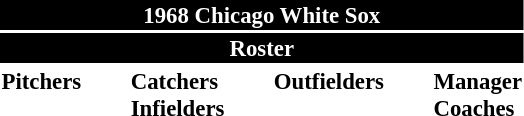<table class="toccolours" style="font-size: 95%;">
<tr>
<th colspan="10" style="background-color: black; color: white; text-align: center;">1968 Chicago White Sox</th>
</tr>
<tr>
<td colspan="10" style="background-color: black; color: white; text-align: center;"><strong>Roster</strong></td>
</tr>
<tr>
<td valign="top"><strong>Pitchers</strong><br>













</td>
<td width="25px"></td>
<td valign="top"><strong>Catchers</strong><br>


<strong>Infielders</strong>











</td>
<td width="25px"></td>
<td valign="top"><strong>Outfielders</strong><br>







</td>
<td width="25px"></td>
<td valign="top"><strong>Manager</strong><br>


<strong>Coaches</strong>





</td>
</tr>
</table>
